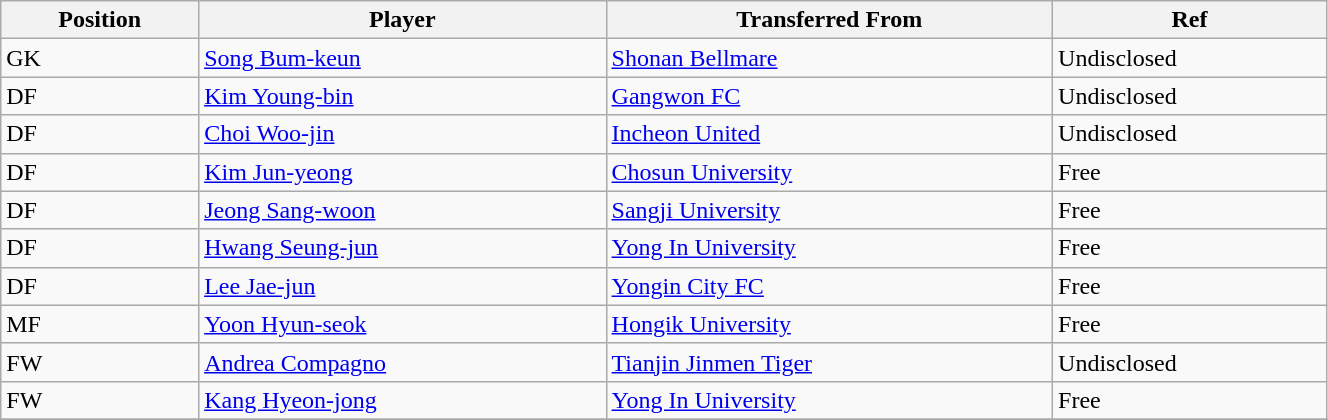<table class="wikitable sortable" style="width:70%; text-align:center; font-size:100%; text-align:left;">
<tr>
<th>Position</th>
<th>Player</th>
<th>Transferred From</th>
<th>Ref</th>
</tr>
<tr>
<td>GK</td>
<td> <a href='#'>Song Bum-keun</a></td>
<td> <a href='#'>Shonan Bellmare</a></td>
<td>Undisclosed </td>
</tr>
<tr>
<td>DF</td>
<td> <a href='#'>Kim Young-bin</a></td>
<td> <a href='#'>Gangwon FC</a></td>
<td>Undisclosed </td>
</tr>
<tr>
<td>DF</td>
<td> <a href='#'>Choi Woo-jin</a></td>
<td> <a href='#'>Incheon United</a></td>
<td>Undisclosed</td>
</tr>
<tr>
<td>DF</td>
<td> <a href='#'>Kim Jun-yeong</a></td>
<td> <a href='#'>Chosun University</a></td>
<td>Free</td>
</tr>
<tr>
<td>DF</td>
<td> <a href='#'>Jeong Sang-woon</a></td>
<td> <a href='#'>Sangji University</a></td>
<td>Free</td>
</tr>
<tr>
<td>DF</td>
<td> <a href='#'>Hwang Seung-jun</a></td>
<td> <a href='#'>Yong In University</a></td>
<td>Free</td>
</tr>
<tr>
<td>DF</td>
<td> <a href='#'>Lee Jae-jun</a></td>
<td> <a href='#'>Yongin City FC</a></td>
<td>Free</td>
</tr>
<tr>
<td>MF</td>
<td> <a href='#'>Yoon Hyun-seok</a></td>
<td> <a href='#'>Hongik University</a></td>
<td>Free</td>
</tr>
<tr>
<td>FW</td>
<td> <a href='#'>Andrea Compagno</a></td>
<td> <a href='#'>Tianjin Jinmen Tiger</a></td>
<td>Undisclosed</td>
</tr>
<tr>
<td>FW</td>
<td> <a href='#'>Kang Hyeon-jong</a></td>
<td> <a href='#'>Yong In University</a></td>
<td>Free</td>
</tr>
<tr>
</tr>
</table>
